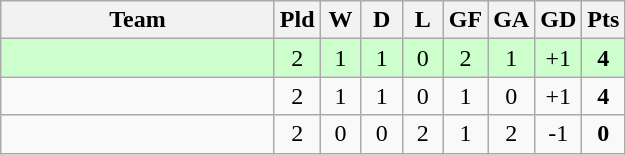<table class="wikitable" style="text-align:center;">
<tr>
<th width=175>Team</th>
<th width=20 abbr="Played">Pld</th>
<th width=20 abbr="Won">W</th>
<th width=20 abbr="Drawn">D</th>
<th width=20 abbr="Lost">L</th>
<th width=20 abbr="Goals for">GF</th>
<th width=20 abbr="Goals against">GA</th>
<th width=20 abbr="Goal difference">GD</th>
<th width=20 abbr="Points">Pts</th>
</tr>
<tr bgcolor=#ccffcc>
<td align=left></td>
<td>2</td>
<td>1</td>
<td>1</td>
<td>0</td>
<td>2</td>
<td>1</td>
<td>+1</td>
<td><strong>4</strong></td>
</tr>
<tr>
<td align=left></td>
<td>2</td>
<td>1</td>
<td>1</td>
<td>0</td>
<td>1</td>
<td>0</td>
<td>+1</td>
<td><strong>4</strong></td>
</tr>
<tr>
<td align=left></td>
<td>2</td>
<td>0</td>
<td>0</td>
<td>2</td>
<td>1</td>
<td>2</td>
<td>-1</td>
<td><strong>0</strong></td>
</tr>
</table>
